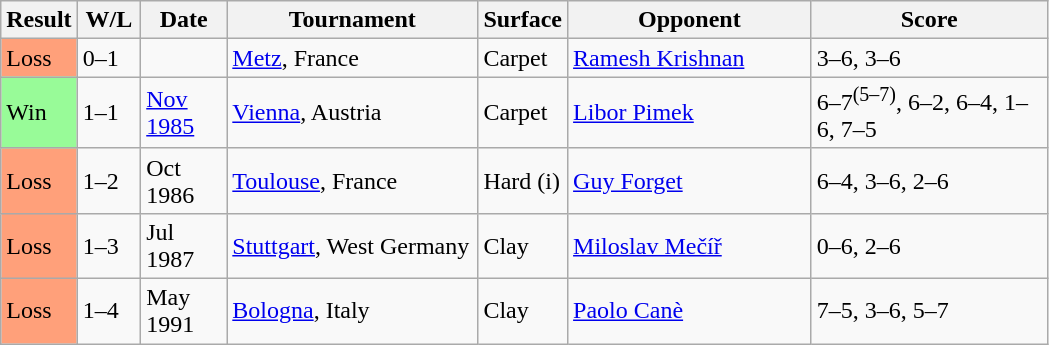<table class="sortable wikitable">
<tr>
<th style="width:40px">Result</th>
<th style="width:35px" class="unsortable">W/L</th>
<th style="width:50px">Date</th>
<th style="width:160px">Tournament</th>
<th style="width:50px">Surface</th>
<th style="width:155px">Opponent</th>
<th style="width:150px" class="unsortable">Score</th>
</tr>
<tr>
<td style="background:#ffa07a;">Loss</td>
<td>0–1</td>
<td><a href='#'></a></td>
<td><a href='#'>Metz</a>, France</td>
<td>Carpet</td>
<td> <a href='#'>Ramesh Krishnan</a></td>
<td>3–6, 3–6</td>
</tr>
<tr>
<td style="background:#98fb98;">Win</td>
<td>1–1</td>
<td><a href='#'>Nov 1985</a></td>
<td><a href='#'>Vienna</a>, Austria</td>
<td>Carpet</td>
<td> <a href='#'>Libor Pimek</a></td>
<td>6–7<sup>(5–7)</sup>, 6–2, 6–4, 1–6, 7–5</td>
</tr>
<tr>
<td style="background:#ffa07a;">Loss</td>
<td>1–2</td>
<td>Oct 1986</td>
<td><a href='#'>Toulouse</a>, France</td>
<td>Hard (i)</td>
<td> <a href='#'>Guy Forget</a></td>
<td>6–4, 3–6, 2–6</td>
</tr>
<tr>
<td style="background:#ffa07a;">Loss</td>
<td>1–3</td>
<td>Jul 1987</td>
<td><a href='#'>Stuttgart</a>, West Germany</td>
<td>Clay</td>
<td> <a href='#'>Miloslav Mečíř</a></td>
<td>0–6, 2–6</td>
</tr>
<tr>
<td style="background:#ffa07a;">Loss</td>
<td>1–4</td>
<td>May 1991</td>
<td><a href='#'>Bologna</a>, Italy</td>
<td>Clay</td>
<td> <a href='#'>Paolo Canè</a></td>
<td>7–5, 3–6, 5–7</td>
</tr>
</table>
